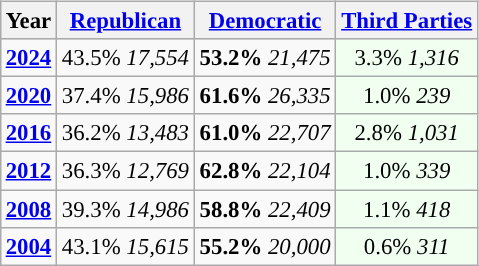<table class="wikitable" style="float:right; font-size:95%;">
<tr bgcolor=lightgrey>
<th>Year</th>
<th><a href='#'>Republican</a></th>
<th><a href='#'>Democratic</a></th>
<th><a href='#'>Third Parties</a></th>
</tr>
<tr>
<td style="text-align:center; "><strong><a href='#'>2024</a></strong></td>
<td style="text-align:center; ">43.5% <em>17,554</em></td>
<td style="text-align:center; "><strong>53.2%</strong> <em>21,475</em></td>
<td style="text-align:center; background:honeyDew;">3.3% <em>1,316</em></td>
</tr>
<tr>
<td style="text-align:center; "><strong><a href='#'>2020</a></strong></td>
<td style="text-align:center; ">37.4% <em>15,986</em></td>
<td style="text-align:center; "><strong>61.6%</strong> <em>26,335</em></td>
<td style="text-align:center; background:honeyDew;">1.0% <em>239</em></td>
</tr>
<tr>
<td style="text-align:center; "><strong><a href='#'>2016</a></strong></td>
<td style="text-align:center; ">36.2% <em>13,483</em></td>
<td style="text-align:center; "><strong>61.0%</strong> <em>22,707</em></td>
<td style="text-align:center; background:honeyDew;">2.8% <em>1,031</em></td>
</tr>
<tr>
<td style="text-align:center; "><strong><a href='#'>2012</a></strong></td>
<td style="text-align:center; ">36.3% <em>12,769</em></td>
<td style="text-align:center; "><strong>62.8%</strong>  <em>22,104</em></td>
<td style="text-align:center; background:honeyDew;">1.0% <em>339</em></td>
</tr>
<tr>
<td style="text-align:center; "><strong><a href='#'>2008</a></strong></td>
<td style="text-align:center; ">39.3% <em>14,986</em></td>
<td style="text-align:center; "><strong>58.8%</strong>  <em>22,409</em></td>
<td style="text-align:center; background:honeyDew;">1.1% <em>418</em></td>
</tr>
<tr>
<td style="text-align:center; "><strong><a href='#'>2004</a></strong></td>
<td style="text-align:center; ">43.1% <em>15,615</em></td>
<td style="text-align:center; "><strong>55.2%</strong>   <em>20,000</em></td>
<td style="text-align:center; background:honeyDew;">0.6% <em>311</em></td>
</tr>
</table>
